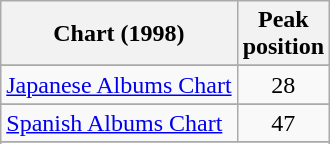<table class="wikitable sortable plainrowheaders">
<tr>
<th>Chart (1998)</th>
<th>Peak<br>position</th>
</tr>
<tr>
</tr>
<tr>
</tr>
<tr>
<td><a href='#'>Japanese Albums Chart</a></td>
<td style="text-align:center;">28</td>
</tr>
<tr>
</tr>
<tr>
<td><a href='#'>Spanish Albums Chart</a></td>
<td style="text-align:center;">47</td>
</tr>
<tr>
</tr>
<tr>
</tr>
<tr>
</tr>
</table>
